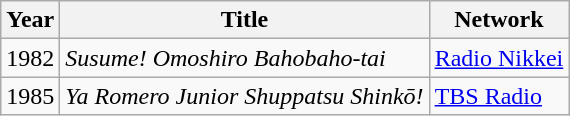<table class="wikitable">
<tr>
<th>Year</th>
<th>Title</th>
<th>Network</th>
</tr>
<tr>
<td>1982</td>
<td><em>Susume! Omoshiro Bahobaho-tai</em></td>
<td><a href='#'>Radio Nikkei</a></td>
</tr>
<tr>
<td>1985</td>
<td><em>Ya Romero Junior Shuppatsu Shinkō!</em></td>
<td><a href='#'>TBS Radio</a></td>
</tr>
</table>
